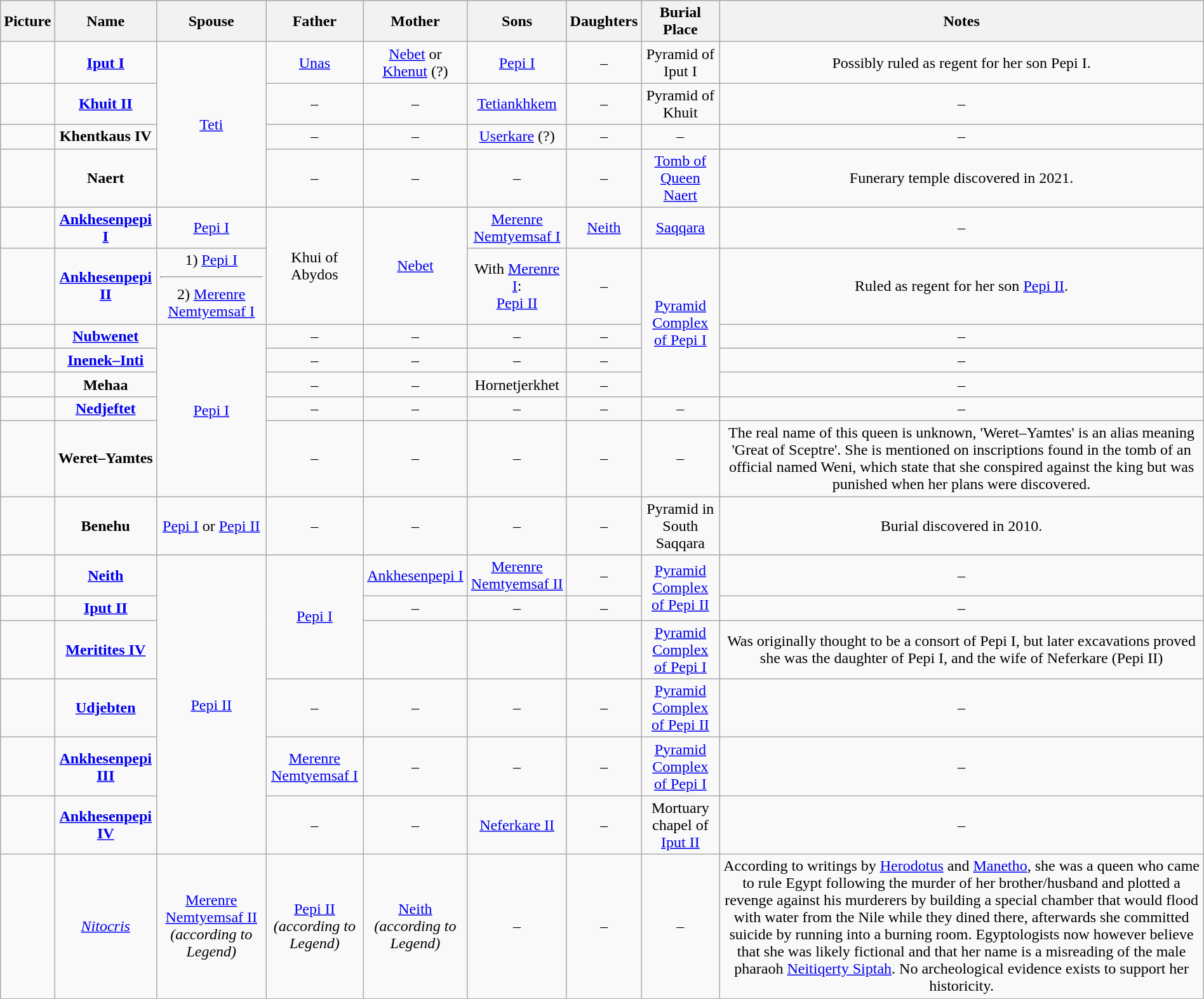<table width=100% class="wikitable" style="text-align:center;">
<tr>
<th>Picture</th>
<th>Name</th>
<th>Spouse<br></th>
<th>Father</th>
<th>Mother</th>
<th>Sons</th>
<th>Daughters</th>
<th>Burial Place</th>
<th>Notes</th>
</tr>
<tr>
<td></td>
<td><strong><a href='#'>Iput I</a></strong></td>
<td rowspan="4"><a href='#'>Teti</a></td>
<td><a href='#'>Unas</a></td>
<td><a href='#'>Nebet</a> or <a href='#'>Khenut</a> (?)</td>
<td><a href='#'>Pepi I</a></td>
<td>–</td>
<td>Pyramid of Iput I</td>
<td>Possibly ruled as regent for her son Pepi I.</td>
</tr>
<tr>
<td></td>
<td><strong><a href='#'>Khuit II</a></strong></td>
<td>–</td>
<td>–</td>
<td><a href='#'>Tetiankhkem</a></td>
<td>–</td>
<td>Pyramid of Khuit</td>
<td>–</td>
</tr>
<tr>
<td></td>
<td><strong>Khentkaus IV</strong><br></td>
<td>–</td>
<td>–</td>
<td><a href='#'>Userkare</a> (?)</td>
<td>–</td>
<td>–</td>
<td>–</td>
</tr>
<tr>
<td></td>
<td><strong>Naert</strong><br></td>
<td>–</td>
<td>–</td>
<td>–</td>
<td>–</td>
<td><a href='#'>Tomb of Queen Naert</a></td>
<td>Funerary temple discovered in 2021.</td>
</tr>
<tr>
<td></td>
<td><strong><a href='#'>Ankhesenpepi I</a></strong></td>
<td><a href='#'>Pepi I</a></td>
<td rowspan=2>Khui of Abydos </td>
<td rowspan=2><a href='#'>Nebet</a></td>
<td><a href='#'>Merenre Nemtyemsaf I</a></td>
<td><a href='#'>Neith</a></td>
<td><a href='#'>Saqqara</a></td>
<td>–</td>
</tr>
<tr>
<td></td>
<td><strong><a href='#'>Ankhesenpepi II</a></strong></td>
<td>1) <a href='#'>Pepi I</a><br><hr>2) <a href='#'>Merenre Nemtyemsaf I</a></td>
<td>With <a href='#'>Merenre I</a>:<br><a href='#'>Pepi II</a></td>
<td>–</td>
<td rowspan="4"><a href='#'>Pyramid Complex of Pepi I</a></td>
<td>Ruled as regent for her son <a href='#'>Pepi II</a>.</td>
</tr>
<tr>
<td></td>
<td><strong><a href='#'>Nubwenet</a></strong></td>
<td rowspan="5"><a href='#'>Pepi I</a></td>
<td>–</td>
<td>–</td>
<td>–</td>
<td>–</td>
<td>–</td>
</tr>
<tr>
<td></td>
<td><strong><a href='#'>Inenek–Inti</a></strong></td>
<td>–</td>
<td>–</td>
<td>–</td>
<td>–</td>
<td>–</td>
</tr>
<tr>
<td></td>
<td><strong>Mehaa</strong><br></td>
<td>–</td>
<td>–</td>
<td>Hornetjerkhet</td>
<td>–</td>
<td>–</td>
</tr>
<tr>
<td></td>
<td><strong><a href='#'>Nedjeftet</a></strong></td>
<td>–</td>
<td>–</td>
<td>–</td>
<td>–</td>
<td>–</td>
<td>–</td>
</tr>
<tr>
<td></td>
<td><strong>Weret–Yamtes</strong></td>
<td>–</td>
<td>–</td>
<td>–</td>
<td>–</td>
<td>–</td>
<td>The real name of this queen is unknown, 'Weret–Yamtes' is an alias meaning 'Great of Sceptre'. She is mentioned on inscriptions found in the tomb of an official named Weni, which state that she conspired against the king but was punished when her plans were discovered.</td>
</tr>
<tr>
<td></td>
<td><strong>Benehu</strong><br></td>
<td><a href='#'>Pepi I</a> or <a href='#'>Pepi II</a></td>
<td>–</td>
<td>–</td>
<td>–</td>
<td>–</td>
<td>Pyramid in South Saqqara</td>
<td>Burial discovered in 2010.</td>
</tr>
<tr>
<td></td>
<td><strong><a href='#'>Neith</a></strong></td>
<td rowspan="6"><a href='#'>Pepi II</a></td>
<td rowspan="3"><a href='#'>Pepi I</a></td>
<td><a href='#'>Ankhesenpepi I</a></td>
<td><a href='#'>Merenre Nemtyemsaf II</a></td>
<td>–</td>
<td rowspan="2"><a href='#'>Pyramid Complex of Pepi II</a></td>
<td>–</td>
</tr>
<tr>
<td></td>
<td><strong><a href='#'>Iput II</a></strong></td>
<td>–</td>
<td>–</td>
<td>–</td>
<td>–</td>
</tr>
<tr>
<td></td>
<td><strong><a href='#'>Meritites IV</a></strong></td>
<td></td>
<td></td>
<td></td>
<td><a href='#'>Pyramid Complex of Pepi I</a></td>
<td>Was originally thought to be a consort of Pepi I, but later excavations proved she was the daughter of Pepi I, and the wife of Neferkare (Pepi II)</td>
</tr>
<tr>
<td></td>
<td><strong><a href='#'>Udjebten</a></strong></td>
<td>–</td>
<td>–</td>
<td>–</td>
<td>–</td>
<td><a href='#'>Pyramid Complex of Pepi II</a></td>
<td>–</td>
</tr>
<tr>
<td></td>
<td><strong><a href='#'>Ankhesenpepi III</a></strong></td>
<td><a href='#'>Merenre Nemtyemsaf I</a></td>
<td>–</td>
<td>–</td>
<td>–</td>
<td><a href='#'>Pyramid Complex of Pepi I</a></td>
<td>–</td>
</tr>
<tr>
<td></td>
<td><strong><a href='#'>Ankhesenpepi IV</a></strong></td>
<td>–</td>
<td>–</td>
<td><a href='#'>Neferkare II</a></td>
<td>–</td>
<td>Mortuary chapel of <a href='#'>Iput II</a></td>
<td>–</td>
</tr>
<tr>
<td></td>
<td><em><a href='#'>Nitocris</a></em></td>
<td><a href='#'>Merenre Nemtyemsaf II</a> <em>(according to Legend)</em></td>
<td><a href='#'>Pepi II</a> <em>(according to Legend)</em></td>
<td><a href='#'>Neith</a> <em>(according to Legend)</em></td>
<td>–</td>
<td>–</td>
<td>–</td>
<td>According to writings by <a href='#'>Herodotus</a> and <a href='#'>Manetho</a>, she was a queen who came to rule Egypt following the murder of her brother/husband and plotted a revenge against his murderers by building a special chamber that would flood with water from the Nile while they dined there, afterwards she committed suicide by running into a burning room. Egyptologists now however believe that she was likely fictional and that her name is a misreading of the male pharaoh <a href='#'>Neitiqerty Siptah</a>. No archeological evidence exists to support her historicity.</td>
</tr>
<tr>
</tr>
</table>
